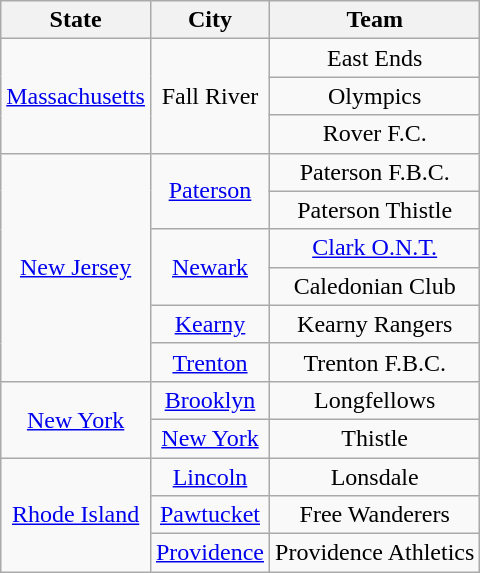<table class= "wikitable sortable" style="text-align:center">
<tr>
<th>State</th>
<th>City</th>
<th>Team</th>
</tr>
<tr>
<td rowspan=3><a href='#'>Massachusetts</a></td>
<td rowspan=3>Fall River</td>
<td>East Ends</td>
</tr>
<tr>
<td>Olympics</td>
</tr>
<tr>
<td>Rover F.C.</td>
</tr>
<tr>
<td rowspan=6><a href='#'>New Jersey</a></td>
<td rowspan=2><a href='#'>Paterson</a></td>
<td>Paterson F.B.C.</td>
</tr>
<tr>
<td>Paterson Thistle</td>
</tr>
<tr>
<td rowspan=2><a href='#'>Newark</a></td>
<td><a href='#'>Clark O.N.T.</a></td>
</tr>
<tr>
<td>Caledonian Club</td>
</tr>
<tr>
<td><a href='#'>Kearny</a></td>
<td>Kearny Rangers</td>
</tr>
<tr>
<td><a href='#'>Trenton</a></td>
<td>Trenton F.B.C.</td>
</tr>
<tr>
<td rowspan=2><a href='#'>New York</a></td>
<td><a href='#'>Brooklyn</a></td>
<td>Longfellows</td>
</tr>
<tr>
<td><a href='#'>New York</a></td>
<td>Thistle</td>
</tr>
<tr>
<td rowspan=3><a href='#'>Rhode Island</a></td>
<td><a href='#'>Lincoln</a></td>
<td>Lonsdale</td>
</tr>
<tr>
<td><a href='#'>Pawtucket</a></td>
<td>Free Wanderers</td>
</tr>
<tr>
<td><a href='#'>Providence</a></td>
<td>Providence Athletics</td>
</tr>
</table>
